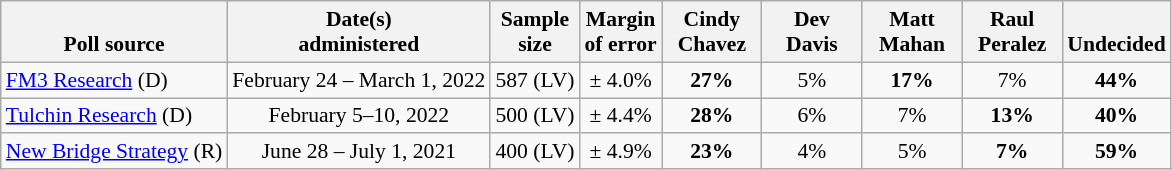<table class="wikitable" style="font-size:90%;text-align:center;">
<tr valign=bottom>
<th>Poll source</th>
<th>Date(s)<br>administered</th>
<th>Sample<br>size</th>
<th>Margin<br>of error</th>
<th style="width:60px;">Cindy<br>Chavez</th>
<th style="width:60px;">Dev<br>Davis</th>
<th style="width:60px;">Matt<br>Mahan</th>
<th style="width:60px;">Raul<br>Peralez</th>
<th>Undecided</th>
</tr>
<tr>
<td style="text-align:left;"><a href='#'>FM3 Research</a> (D)</td>
<td>February 24 – March 1, 2022</td>
<td>587 (LV)</td>
<td>± 4.0%</td>
<td><strong>27%</strong></td>
<td>5%</td>
<td><strong>17%</strong></td>
<td>7%</td>
<td><strong>44%</strong></td>
</tr>
<tr>
<td style="text-align:left;"><a href='#'>Tulchin Research</a> (D)</td>
<td>February 5–10, 2022</td>
<td>500 (LV)</td>
<td>± 4.4%</td>
<td><strong>28%</strong></td>
<td>6%</td>
<td>7%</td>
<td><strong>13%</strong></td>
<td><strong>40%</strong></td>
</tr>
<tr>
<td style="text-align:left;"><a href='#'>New Bridge Strategy</a> (R)</td>
<td>June 28 – July 1, 2021</td>
<td>400 (LV)</td>
<td>± 4.9%</td>
<td><strong>23%</strong></td>
<td>4%</td>
<td>5%</td>
<td><strong>7%</strong></td>
<td><strong>59%</strong></td>
</tr>
</table>
